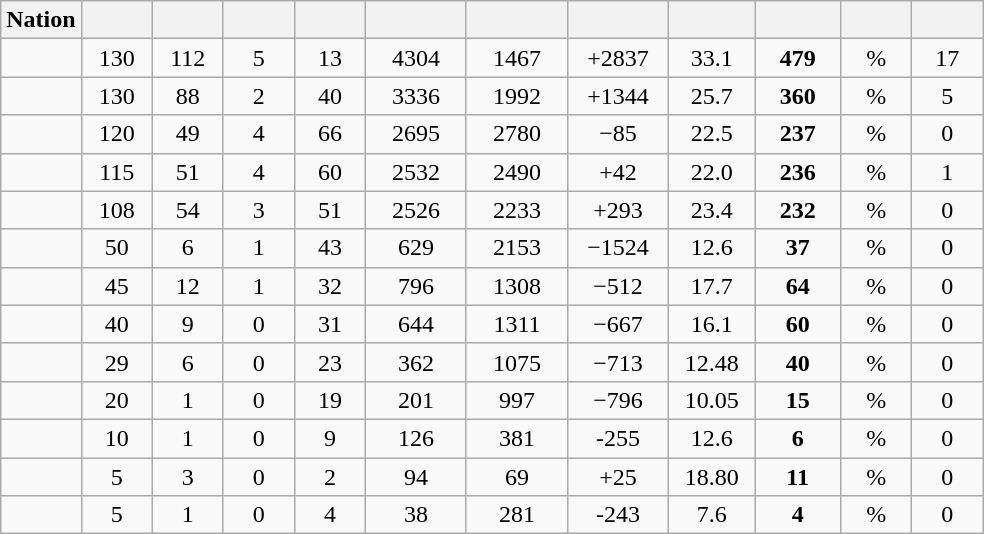<table class="wikitable sortable" style="text-align:center;">
<tr>
<th><strong>Nation</strong></th>
<th width="40px"></th>
<th width=40px></th>
<th width=40px></th>
<th width=40px></th>
<th width=60px></th>
<th width=60px></th>
<th width=60px></th>
<th width=50px></th>
<th width=50px></th>
<th width=40px></th>
<th width=40px></th>
</tr>
<tr>
<td align="left"></td>
<td>130</td>
<td>112</td>
<td>5</td>
<td>13</td>
<td>4304</td>
<td>1467</td>
<td>+2837</td>
<td>33.1</td>
<td><strong>479</strong></td>
<td>%</td>
<td>17</td>
</tr>
<tr>
<td align="left"></td>
<td>130</td>
<td>88</td>
<td>2</td>
<td>40</td>
<td>3336</td>
<td>1992</td>
<td>+1344</td>
<td>25.7</td>
<td><strong>360</strong></td>
<td>%</td>
<td>5</td>
</tr>
<tr>
<td align=left></td>
<td>120</td>
<td>49</td>
<td>4</td>
<td>66</td>
<td>2695</td>
<td>2780</td>
<td>−85</td>
<td>22.5</td>
<td><strong>237</strong></td>
<td>%</td>
<td>0</td>
</tr>
<tr>
<td align="left"></td>
<td>115</td>
<td>51</td>
<td>4</td>
<td>60</td>
<td>2532</td>
<td>2490</td>
<td>+42</td>
<td>22.0</td>
<td><strong>236</strong></td>
<td>%</td>
<td>1</td>
</tr>
<tr>
<td align=left></td>
<td>108</td>
<td>54</td>
<td>3</td>
<td>51</td>
<td>2526</td>
<td>2233</td>
<td>+293</td>
<td>23.4</td>
<td><strong>232</strong></td>
<td>%</td>
<td>0</td>
</tr>
<tr>
<td align="left"></td>
<td>50</td>
<td>6</td>
<td>1</td>
<td>43</td>
<td>629</td>
<td>2153</td>
<td>−1524</td>
<td>12.6</td>
<td><strong>37</strong></td>
<td>%</td>
<td>0</td>
</tr>
<tr>
<td align="left"></td>
<td>45</td>
<td>12</td>
<td>1</td>
<td>32</td>
<td>796</td>
<td>1308</td>
<td>−512</td>
<td>17.7</td>
<td><strong>64</strong></td>
<td>%</td>
<td>0</td>
</tr>
<tr>
<td align="left"></td>
<td>40</td>
<td>9</td>
<td>0</td>
<td>31</td>
<td>644</td>
<td>1311</td>
<td>−667</td>
<td>16.1</td>
<td><strong>60</strong></td>
<td>%</td>
<td>0</td>
</tr>
<tr>
<td align="left"></td>
<td>29</td>
<td>6</td>
<td>0</td>
<td>23</td>
<td>362</td>
<td>1075</td>
<td>−713</td>
<td>12.48</td>
<td><strong>40</strong></td>
<td>%</td>
<td>0</td>
</tr>
<tr>
<td align=left></td>
<td>20</td>
<td>1</td>
<td>0</td>
<td>19</td>
<td>201</td>
<td>997</td>
<td>−796</td>
<td>10.05</td>
<td><strong>15</strong></td>
<td>%</td>
<td>0</td>
</tr>
<tr>
<td align="left"></td>
<td>10</td>
<td>1</td>
<td>0</td>
<td>9</td>
<td>126</td>
<td>381</td>
<td>-255</td>
<td>12.6</td>
<td><strong>6</strong></td>
<td>%</td>
<td>0</td>
</tr>
<tr>
<td align=left></td>
<td>5</td>
<td>3</td>
<td>0</td>
<td>2</td>
<td>94</td>
<td>69</td>
<td>+25</td>
<td>18.80</td>
<td><strong>11</strong></td>
<td>%</td>
<td>0</td>
</tr>
<tr>
<td align=left></td>
<td>5</td>
<td>1</td>
<td>0</td>
<td>4</td>
<td>38</td>
<td>281</td>
<td>-243</td>
<td>7.6</td>
<td><strong>4</strong></td>
<td>%</td>
<td>0</td>
</tr>
</table>
